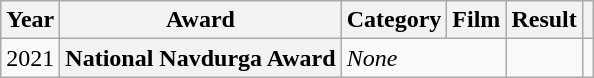<table class="wikitable plainrowheaders sortable">
<tr>
<th>Year</th>
<th>Award</th>
<th>Category</th>
<th>Film</th>
<th>Result</th>
<th class="unsortable"></th>
</tr>
<tr>
<td>2021</td>
<th scope="row">National Navdurga Award</th>
<td colspan="2"><em>None</em></td>
<td></td>
<td style="text-align:center;"></td>
</tr>
</table>
